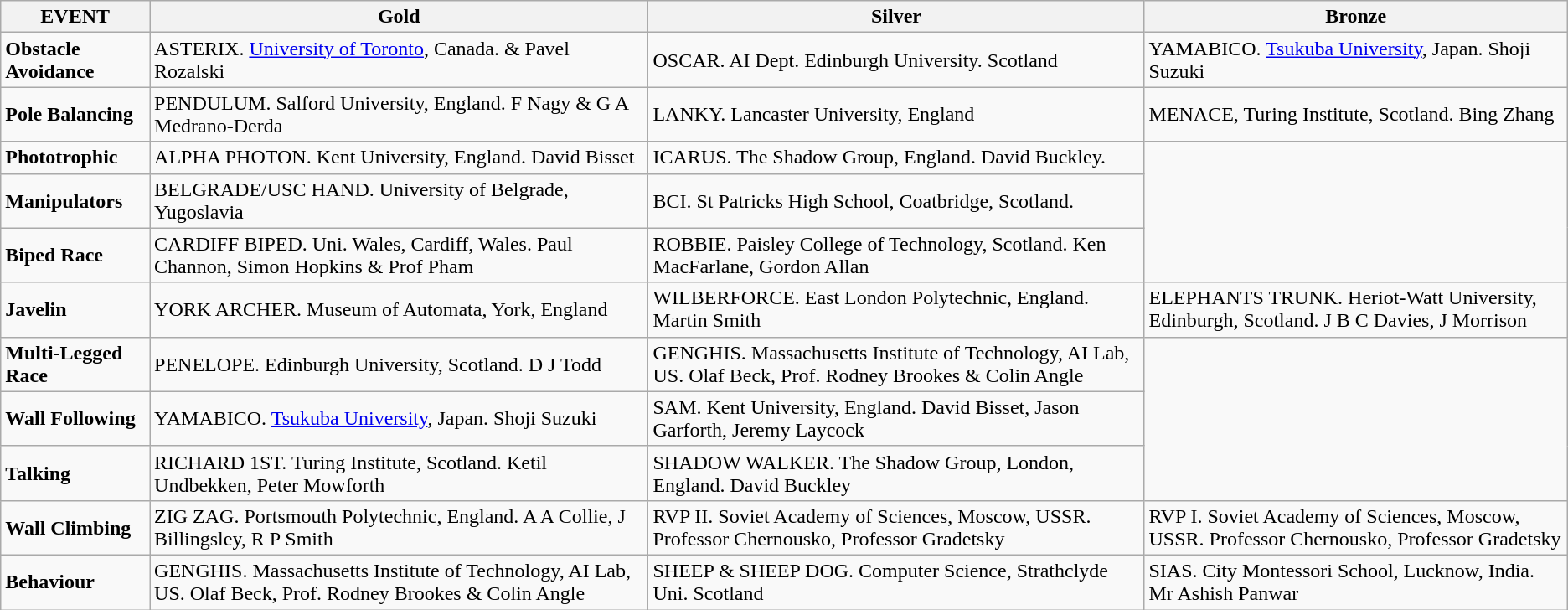<table class="wikitable">
<tr>
<th><strong>EVENT</strong></th>
<th><strong>Gold</strong></th>
<th><strong>Silver</strong></th>
<th><strong>Bronze</strong></th>
</tr>
<tr>
<td><strong>Obstacle Avoidance</strong></td>
<td>ASTERIX. <a href='#'>University of Toronto</a>, Canada.  & Pavel Rozalski</td>
<td>OSCAR. AI Dept. Edinburgh University. Scotland</td>
<td>YAMABICO. <a href='#'>Tsukuba University</a>, Japan. Shoji Suzuki</td>
</tr>
<tr>
<td><strong>Pole Balancing</strong></td>
<td>PENDULUM. Salford University, England. F Nagy & G A Medrano-Derda</td>
<td>LANKY. Lancaster University, England</td>
<td>MENACE, Turing Institute, Scotland. Bing Zhang</td>
</tr>
<tr>
<td><strong>Phototrophic</strong></td>
<td>ALPHA PHOTON. Kent University, England. David Bisset</td>
<td>ICARUS. The Shadow Group, England. David Buckley.</td>
</tr>
<tr>
<td><strong>Manipulators</strong></td>
<td>BELGRADE/USC HAND. University of Belgrade, Yugoslavia</td>
<td>BCI. St Patricks High School, Coatbridge, Scotland.</td>
</tr>
<tr>
<td><strong>Biped Race</strong></td>
<td>CARDIFF BIPED. Uni. Wales, Cardiff, Wales. Paul Channon, Simon Hopkins & Prof Pham</td>
<td>ROBBIE. Paisley College of Technology, Scotland. Ken MacFarlane, Gordon Allan</td>
</tr>
<tr>
<td><strong>Javelin</strong></td>
<td>YORK ARCHER. Museum of Automata, York, England</td>
<td>WILBERFORCE. East London Polytechnic, England. Martin Smith</td>
<td>ELEPHANTS TRUNK. Heriot-Watt University, Edinburgh, Scotland. J B C Davies, J Morrison</td>
</tr>
<tr>
<td><strong>Multi-Legged Race</strong></td>
<td>PENELOPE. Edinburgh University, Scotland. D J Todd</td>
<td>GENGHIS. Massachusetts Institute of Technology, AI Lab, US. Olaf Beck, Prof. Rodney Brookes & Colin Angle</td>
</tr>
<tr>
<td><strong>Wall Following</strong></td>
<td>YAMABICO. <a href='#'>Tsukuba University</a>, Japan. Shoji Suzuki</td>
<td>SAM. Kent University, England. David Bisset, Jason Garforth, Jeremy Laycock</td>
</tr>
<tr>
<td><strong>Talking</strong></td>
<td>RICHARD 1ST. Turing Institute, Scotland. Ketil Undbekken, Peter Mowforth</td>
<td>SHADOW WALKER. The Shadow Group, London, England. David Buckley</td>
</tr>
<tr>
<td><strong>Wall Climbing</strong></td>
<td>ZIG ZAG. Portsmouth Polytechnic, England. A A Collie, J Billingsley, R P Smith</td>
<td>RVP II. Soviet Academy of Sciences, Moscow, USSR. Professor Chernousko, Professor Gradetsky</td>
<td>RVP I. Soviet Academy of Sciences, Moscow, USSR. Professor Chernousko, Professor Gradetsky</td>
</tr>
<tr>
<td><strong>Behaviour</strong></td>
<td>GENGHIS. Massachusetts Institute of Technology, AI Lab, US. Olaf Beck, Prof. Rodney Brookes & Colin Angle</td>
<td>SHEEP & SHEEP DOG. Computer Science, Strathclyde Uni. Scotland</td>
<td>SIAS. City Montessori School, Lucknow, India. Mr Ashish Panwar</td>
</tr>
</table>
